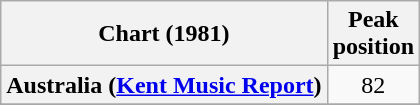<table class="wikitable sortable plainrowheaders" style="text-align:center">
<tr>
<th>Chart (1981)</th>
<th>Peak<br>position</th>
</tr>
<tr>
<th scope="row">Australia (<a href='#'>Kent Music Report</a>)</th>
<td>82</td>
</tr>
<tr>
</tr>
<tr>
</tr>
<tr>
</tr>
<tr>
</tr>
<tr>
</tr>
</table>
